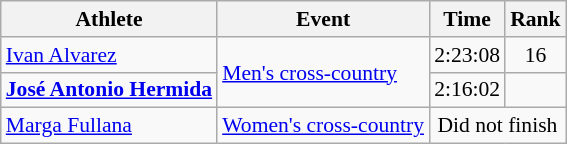<table class=wikitable style="font-size:90%">
<tr>
<th>Athlete</th>
<th>Event</th>
<th>Time</th>
<th>Rank</th>
</tr>
<tr align=center>
<td align=left><a href='#'>Ivan Alvarez</a></td>
<td align=left rowspan=2><a href='#'>Men's cross-country</a></td>
<td>2:23:08</td>
<td>16</td>
</tr>
<tr align=center>
<td align=left><strong><a href='#'>José Antonio Hermida</a></strong></td>
<td>2:16:02</td>
<td></td>
</tr>
<tr align=center>
<td align=left><a href='#'>Marga Fullana</a></td>
<td align=left><a href='#'>Women's cross-country</a></td>
<td colspan=2>Did not finish</td>
</tr>
</table>
